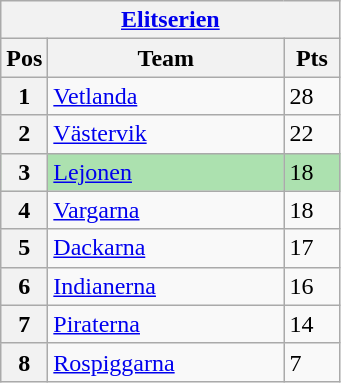<table class="wikitable">
<tr>
<th colspan="3"><a href='#'>Elitserien</a></th>
</tr>
<tr>
<th width=20>Pos</th>
<th width=150>Team</th>
<th width=30>Pts</th>
</tr>
<tr>
<th>1</th>
<td><a href='#'>Vetlanda</a></td>
<td>28</td>
</tr>
<tr>
<th>2</th>
<td><a href='#'>Västervik</a></td>
<td>22</td>
</tr>
<tr style="background:#ACE1AF;">
<th>3</th>
<td><a href='#'>Lejonen</a></td>
<td>18</td>
</tr>
<tr>
<th>4</th>
<td><a href='#'>Vargarna</a></td>
<td>18</td>
</tr>
<tr>
<th>5</th>
<td><a href='#'>Dackarna</a></td>
<td>17</td>
</tr>
<tr>
<th>6</th>
<td><a href='#'>Indianerna</a></td>
<td>16</td>
</tr>
<tr>
<th>7</th>
<td><a href='#'>Piraterna</a></td>
<td>14</td>
</tr>
<tr>
<th>8</th>
<td><a href='#'>Rospiggarna</a></td>
<td>7</td>
</tr>
</table>
